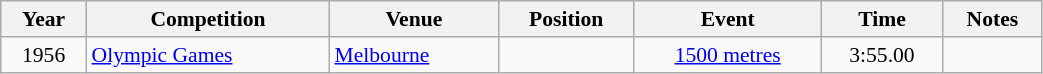<table class="wikitable" width=55% style="font-size:90%; text-align:center;">
<tr>
<th>Year</th>
<th>Competition</th>
<th>Venue</th>
<th>Position</th>
<th>Event</th>
<th>Time</th>
<th>Notes</th>
</tr>
<tr>
<td rowspan=1>1956</td>
<td rowspan=1 align=left><a href='#'>Olympic Games</a></td>
<td rowspan=1 align=left> <a href='#'>Melbourne</a></td>
<td></td>
<td><a href='#'>1500 metres</a></td>
<td>3:55.00</td>
<td></td>
</tr>
</table>
